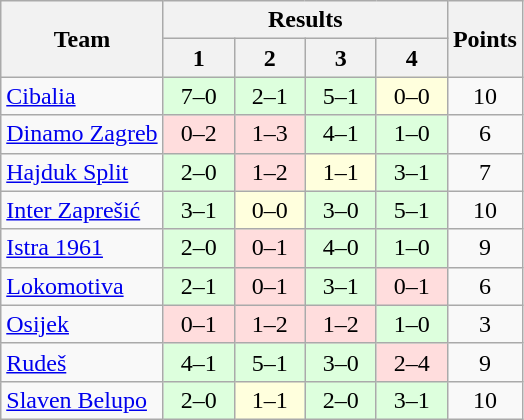<table class="wikitable" style="text-align:center">
<tr>
<th rowspan=2>Team</th>
<th colspan=4>Results</th>
<th rowspan=2>Points</th>
</tr>
<tr>
<th width=40>1</th>
<th width=40>2</th>
<th width=40>3</th>
<th width=40>4</th>
</tr>
<tr>
<td align=left><a href='#'>Cibalia</a></td>
<td bgcolor=#ddffdd>7–0</td>
<td bgcolor=#ddffdd>2–1</td>
<td bgcolor=#ddffdd>5–1</td>
<td bgcolor=#ffffdd>0–0</td>
<td>10</td>
</tr>
<tr>
<td align=left><a href='#'>Dinamo Zagreb</a></td>
<td bgcolor=#ffdddd>0–2</td>
<td bgcolor=#ffdddd>1–3</td>
<td bgcolor=#ddffdd>4–1</td>
<td bgcolor=#ddffdd>1–0</td>
<td>6</td>
</tr>
<tr>
<td align=left><a href='#'>Hajduk Split</a></td>
<td bgcolor=#ddffdd>2–0</td>
<td bgcolor=#ffdddd>1–2</td>
<td bgcolor=#ffffdd>1–1</td>
<td bgcolor=#ddffdd>3–1</td>
<td>7</td>
</tr>
<tr>
<td align=left><a href='#'>Inter Zaprešić</a></td>
<td bgcolor=#ddffdd>3–1</td>
<td bgcolor=#ffffdd>0–0</td>
<td bgcolor=#ddffdd>3–0</td>
<td bgcolor=#ddffdd>5–1</td>
<td>10</td>
</tr>
<tr>
<td align=left><a href='#'>Istra 1961</a></td>
<td bgcolor=#ddffdd>2–0</td>
<td bgcolor=#ffdddd>0–1</td>
<td bgcolor=#ddffdd>4–0</td>
<td bgcolor=#ddffdd>1–0</td>
<td>9</td>
</tr>
<tr>
<td align=left><a href='#'>Lokomotiva</a></td>
<td bgcolor=#ddffdd>2–1</td>
<td bgcolor=#ffdddd>0–1</td>
<td bgcolor=#ddffdd>3–1</td>
<td bgcolor=#ffdddd>0–1</td>
<td>6</td>
</tr>
<tr>
<td align=left><a href='#'>Osijek</a></td>
<td bgcolor=#ffdddd>0–1</td>
<td bgcolor=#ffdddd>1–2</td>
<td bgcolor=#ffdddd>1–2</td>
<td bgcolor=#ddffdd>1–0</td>
<td>3</td>
</tr>
<tr>
<td align=left><a href='#'>Rudeš</a></td>
<td bgcolor=#ddffdd>4–1</td>
<td bgcolor=#ddffdd>5–1</td>
<td bgcolor=#ddffdd>3–0</td>
<td bgcolor=#ffdddd>2–4</td>
<td>9</td>
</tr>
<tr>
<td align=left><a href='#'>Slaven Belupo</a></td>
<td bgcolor=#ddffdd>2–0</td>
<td bgcolor=#ffffdd>1–1</td>
<td bgcolor=#ddffdd>2–0</td>
<td bgcolor=#ddffdd>3–1</td>
<td>10</td>
</tr>
</table>
